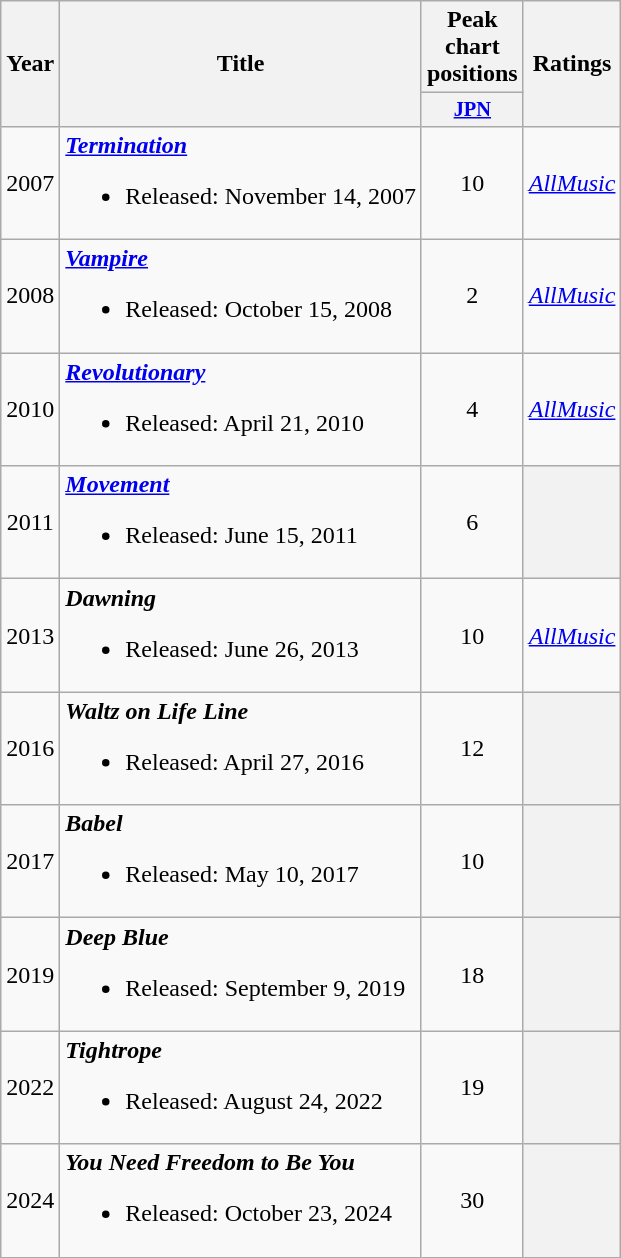<table class="wikitable">
<tr>
<th scope="col" rowspan="2">Year</th>
<th scope="col" rowspan="2">Title</th>
<th colspan="1">Peak chart positions</th>
<th scope="col" rowspan="2">Ratings</th>
</tr>
<tr>
<th scope="col" style="width:3em; font-size:85%"><a href='#'>JPN</a><br></th>
</tr>
<tr>
<td align="center">2007</td>
<td><strong><em><a href='#'>Termination</a></em></strong><br><ul><li>Released: November 14, 2007</li></ul></td>
<td align="center">10</td>
<td><em><a href='#'>AllMusic</a></em> </td>
</tr>
<tr>
<td align="center">2008</td>
<td><strong><em><a href='#'>Vampire</a></em></strong><br><ul><li>Released: October 15, 2008</li></ul></td>
<td align="center">2</td>
<td><em><a href='#'>AllMusic</a></em> </td>
</tr>
<tr>
<td align="center">2010</td>
<td><strong><em><a href='#'>Revolutionary</a></em></strong><br><ul><li>Released: April 21, 2010</li></ul></td>
<td align="center">4</td>
<td><em><a href='#'>AllMusic</a></em> </td>
</tr>
<tr>
<td align="center">2011</td>
<td><strong><em><a href='#'>Movement</a></em></strong><br><ul><li>Released: June 15, 2011</li></ul></td>
<td align="center">6</td>
<th></th>
</tr>
<tr>
<td align="center">2013</td>
<td><strong><em>Dawning</em></strong><br><ul><li>Released: June 26, 2013</li></ul></td>
<td align="center">10</td>
<td><em><a href='#'>AllMusic</a></em> </td>
</tr>
<tr>
<td align="center">2016</td>
<td><strong><em>Waltz on Life Line</em></strong><br><ul><li>Released: April 27, 2016</li></ul></td>
<td align="center">12</td>
<th></th>
</tr>
<tr>
<td>2017</td>
<td><strong><em>Babel</em></strong><br><ul><li>Released: May 10, 2017</li></ul></td>
<td align="center">10</td>
<th></th>
</tr>
<tr>
<td>2019</td>
<td><strong><em>Deep Blue</em></strong><br><ul><li>Released: September 9, 2019</li></ul></td>
<td align="center">18</td>
<th></th>
</tr>
<tr>
<td>2022</td>
<td><strong><em>Tightrope</em></strong><br><ul><li>Released: August 24, 2022</li></ul></td>
<td align="center">19</td>
<th></th>
</tr>
<tr>
<td>2024</td>
<td><strong><em>You Need Freedom to Be You</em></strong><br><ul><li>Released: October 23, 2024</li></ul></td>
<td align="center">30</td>
<th></th>
</tr>
</table>
